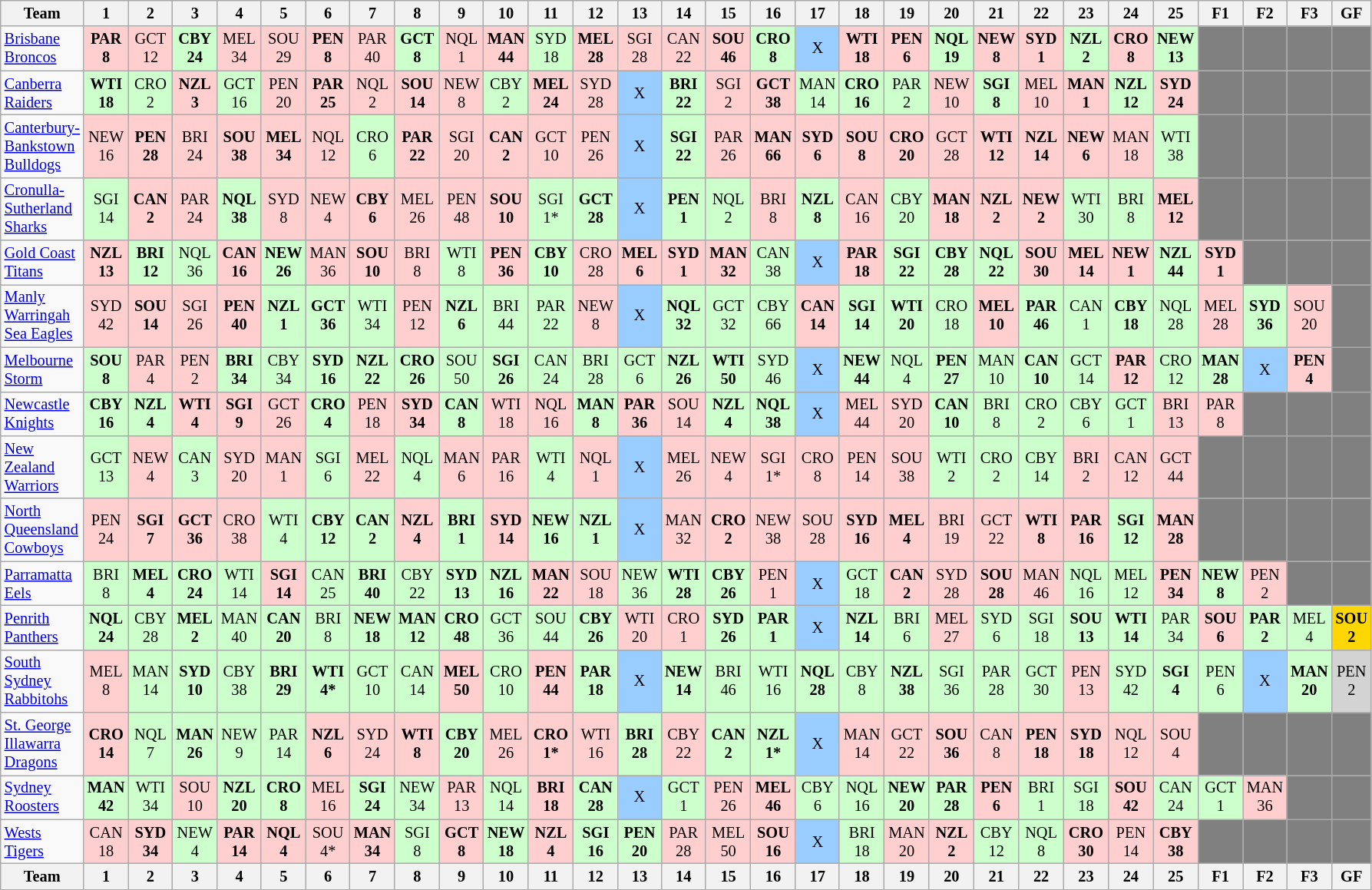<table class="wikitable sortable" style="font-size:85%; text-align:center; width:90%">
<tr valign="top">
<th valign="middle">Team</th>
<th>1</th>
<th>2</th>
<th>3</th>
<th>4</th>
<th>5</th>
<th>6</th>
<th>7</th>
<th>8</th>
<th>9</th>
<th>10</th>
<th>11</th>
<th>12</th>
<th>13</th>
<th>14</th>
<th>15</th>
<th>16</th>
<th>17</th>
<th>18</th>
<th>19</th>
<th>20</th>
<th>21</th>
<th>22</th>
<th>23</th>
<th>24</th>
<th>25</th>
<th>F1</th>
<th>F2</th>
<th>F3</th>
<th>GF</th>
</tr>
<tr>
<td align="left"><a href='#'>Brisbane Broncos</a></td>
<td style="background:#FFCFCF;"><strong>PAR<br>8</strong></td>
<td style="background:#FFCFCF;">GCT<br>12</td>
<td style="background:#cfc;"><strong>CBY<br>24</strong></td>
<td style="background:#FFCFCF;">MEL<br>34</td>
<td style="background:#FFCFCF;">SOU<br>29</td>
<td style="background:#FFCFCF;"><strong>PEN<br>8</strong></td>
<td style="background:#FFCFCF;">PAR<br>40</td>
<td style="background:#cfc;"><strong>GCT<br>8</strong></td>
<td style="background:#FFCFCF;">NQL<br>1</td>
<td style="background:#FFCFCF;"><strong>MAN<br>44</strong></td>
<td style="background:#cfc;">SYD<br>18</td>
<td style="background:#FFCFCF;"><strong>MEL<br>28</strong></td>
<td style="background:#FFCFCF;">SGI<br>28</td>
<td style="background:#FFCFCF;">CAN<br>22</td>
<td style="background:#FFCFCF;"><strong>SOU<br>46</strong></td>
<td style="background:#cfc;"><strong>CRO<br>8</strong></td>
<td style="background:#99ccff;">X</td>
<td style="background:#FFCFCF;"><strong>WTI<br>18</strong></td>
<td style="background:#FFCFCF;"><strong>PEN<br>6</strong></td>
<td style="background:#cfc;"><strong>NQL<br>19</strong></td>
<td style="background:#FFCFCF;"><strong>NEW<br>8</strong></td>
<td style="background:#FFCFCF;"><strong>SYD<br>1</strong></td>
<td style="background:#cfc;"><strong>NZL<br>2</strong></td>
<td style="background:#FFCFCF;"><strong>CRO<br>8</strong></td>
<td style="background:#cfc;"><strong>NEW<br>13</strong></td>
<td style="background:#808080;"></td>
<td style="background:#808080;"></td>
<td style="background:#808080;"></td>
<td style="background:#808080;"></td>
</tr>
<tr>
<td align="left"><a href='#'>Canberra Raiders</a></td>
<td style="background:#cfc;"><strong>WTI<br>18</strong></td>
<td style="background:#cfc;">CRO<br>2</td>
<td style="background:#FFCFCF;"><strong>NZL<br>3</strong></td>
<td style="background:#cfc;">GCT<br>16</td>
<td style="background:#FFCFCF;">PEN<br>20</td>
<td style="background:#FFCFCF;"><strong>PAR<br>25</strong></td>
<td style="background:#FFCFCF;">NQL<br>2</td>
<td style="background:#FFCFCF;"><strong>SOU<br>14</strong></td>
<td style="background:#FFCFCF;">NEW<br>8</td>
<td style="background:#cfc;">CBY<br>2</td>
<td style="background:#FFCFCF;"><strong>MEL<br>24</strong></td>
<td style="background:#FFCFCF;">SYD<br>28</td>
<td style="background:#99ccff;">X</td>
<td style="background:#cfc;"><strong>BRI<br>22</strong></td>
<td style="background:#FFCFCF;">SGI<br>2</td>
<td style="background:#FFCFCF;"><strong>GCT<br>38</strong></td>
<td style="background:#cfc;">MAN<br>14</td>
<td style="background:#cfc;"><strong>CRO<br>16</strong></td>
<td style="background:#cfc;">PAR<br>2</td>
<td style="background:#FFCFCF;">NEW<br>10</td>
<td style="background:#cfc;"><strong>SGI<br>8</strong></td>
<td style="background:#FFCFCF;">MEL<br>10</td>
<td style="background:#FFCFCF;"><strong>MAN<br>1</strong></td>
<td style="background:#cfc;"><strong>NZL<br>12</strong></td>
<td style="background:#FFCFCF;"><strong>SYD<br>24</strong></td>
<td style="background:#808080;"></td>
<td style="background:#808080;"></td>
<td style="background:#808080;"></td>
<td style="background:#808080;"></td>
</tr>
<tr>
<td align="left"><a href='#'>Canterbury-Bankstown Bulldogs</a></td>
<td style="background:#FFCFCF;">NEW<br>16</td>
<td style="background:#FFCFCF;"><strong>PEN<br>28</strong></td>
<td style="background:#FFCFCF;">BRI<br>24</td>
<td style="background:#FFCFCF;"><strong>SOU<br>38</strong></td>
<td style="background:#FFCFCF;"><strong>MEL<br>34</strong></td>
<td style="background:#FFCFCF;">NQL<br>12</td>
<td style="background:#cfc;">CRO<br>6</td>
<td style="background:#FFCFCF;"><strong>PAR<br>22</strong></td>
<td style="background:#FFCFCF;">SGI<br>20</td>
<td style="background:#FFCFCF;"><strong>CAN<br>2</strong></td>
<td style="background:#FFCFCF;">GCT<br>10</td>
<td style="background:#FFCFCF;">PEN<br>26</td>
<td style="background:#99ccff;">X</td>
<td style="background:#cfc;"><strong>SGI<br>22</strong></td>
<td style="background:#FFCFCF;">PAR<br>26</td>
<td style="background:#FFCFCF;"><strong>MAN<br>66</strong></td>
<td style="background:#FFCFCF;"><strong>SYD<br>6</strong></td>
<td style="background:#FFCFCF;"><strong>SOU<br>8</strong></td>
<td style="background:#FFCFCF;"><strong>CRO<br>20</strong></td>
<td style="background:#FFCFCF;">GCT<br>28</td>
<td style="background:#FFCFCF;"><strong>WTI<br>12</strong></td>
<td style="background:#FFCFCF;"><strong>NZL<br>14</strong></td>
<td style="background:#FFCFCF;"><strong>NEW<br>6</strong></td>
<td style="background:#FFCFCF;">MAN<br>18</td>
<td style="background:#cfc;">WTI<br>38</td>
<td style="background:#808080;"></td>
<td style="background:#808080;"></td>
<td style="background:#808080;"></td>
<td style="background:#808080;"></td>
</tr>
<tr>
<td align="left"><a href='#'>Cronulla-Sutherland Sharks</a></td>
<td style="background:#cfc;">SGI<br>14</td>
<td style="background:#FFCFCF;"><strong>CAN<br>2</strong></td>
<td style="background:#FFCFCF;">PAR<br>24</td>
<td style="background:#cfc;"><strong>NQL<br>38</strong></td>
<td style="background:#FFCFCF;">SYD<br>8</td>
<td style="background:#FFCFCF;">NEW<br>4</td>
<td style="background:#FFCFCF;"><strong>CBY<br>6</strong></td>
<td style="background:#FFCFCF;">MEL<br>26</td>
<td style="background:#FFCFCF;">PEN<br>48</td>
<td style="background:#FFCFCF;"><strong>SOU<br>10</strong></td>
<td style="background:#cfc;">SGI<br>1*</td>
<td style="background:#cfc;"><strong>GCT<br>28</strong></td>
<td style="background:#99ccff;">X</td>
<td style="background:#cfc;"><strong>PEN<br>1</strong></td>
<td style="background:#cfc;">NQL<br>2</td>
<td style="background:#FFCFCF;">BRI<br>8</td>
<td style="background:#cfc;"><strong>NZL<br>8</strong></td>
<td style="background:#FFCFCF;">CAN<br>16</td>
<td style="background:#cfc;">CBY<br>20</td>
<td style="background:#FFCFCF;"><strong>MAN<br>18</strong></td>
<td style="background:#FFCFCF;"><strong>NZL<br>2</strong></td>
<td style="background:#FFCFCF;"><strong>NEW<br>2</strong></td>
<td style="background:#cfc;">WTI<br>30</td>
<td style="background:#cfc;">BRI<br>8</td>
<td style="background:#FFCFCF;"><strong>MEL<br>12</strong></td>
<td style="background:#808080;"></td>
<td style="background:#808080;"></td>
<td style="background:#808080;"></td>
<td style="background:#808080;"></td>
</tr>
<tr>
<td align="left"><a href='#'>Gold Coast Titans</a></td>
<td style="background:#FFCFCF;"><strong>NZL<br>13</strong></td>
<td style="background:#cfc;"><strong>BRI<br>12</strong></td>
<td style="background:#cfc;">NQL<br>36</td>
<td style="background:#FFCFCF;"><strong>CAN<br>16</strong></td>
<td style="background:#cfc;"><strong>NEW<br>26</strong></td>
<td style="background:#FFCFCF;">MAN<br>36</td>
<td style="background:#FFCFCF;"><strong>SOU<br>10</strong></td>
<td style="background:#FFCFCF;">BRI<br>8</td>
<td style="background:#cfc;">WTI<br>8</td>
<td style="background:#FFCFCF;"><strong>PEN<br>36</strong></td>
<td style="background:#cfc;"><strong>CBY<br>10</strong></td>
<td style="background:#FFCFCF;">CRO<br>28</td>
<td style="background:#FFCFCF;"><strong>MEL<br>6</strong></td>
<td style="background:#FFCFCF;"><strong>SYD<br>1</strong></td>
<td style="background:#FFCFCF;"><strong>MAN<br>32</strong></td>
<td style="background:#cfc;">CAN<br>38</td>
<td style="background:#99ccff;">X</td>
<td style="background:#FFCFCF;"><strong>PAR<br>18</strong></td>
<td style="background:#cfc;"><strong>SGI<br>22</strong></td>
<td style="background:#cfc;"><strong>CBY<br>28</strong></td>
<td style="background:#cfc;"><strong>NQL<br>22</strong></td>
<td style="background:#FFCFCF;"><strong>SOU<br>30</strong></td>
<td style="background:#FFCFCF;"><strong>MEL<br>14</strong></td>
<td style="background:#FFCFCF;"><strong>NEW<br>1</strong></td>
<td style="background:#cfc;"><strong>NZL<br>44</strong></td>
<td style="background:#FFCFCF;"><strong>SYD<br>1</strong></td>
<td style="background:#808080;"></td>
<td style="background:#808080;"></td>
<td style="background:#808080;"></td>
</tr>
<tr>
<td align="left"><a href='#'>Manly Warringah Sea Eagles</a></td>
<td style="background:#FFCFCF;">SYD<br>42</td>
<td style="background:#FFCFCF;"><strong>SOU<br>14</strong></td>
<td style="background:#FFCFCF;">SGI<br>26</td>
<td style="background:#FFCFCF;"><strong>PEN<br>40</strong></td>
<td style="background:#cfc;"><strong>NZL<br>1</strong></td>
<td style="background:#cfc;"><strong>GCT<br>36</strong></td>
<td style="background:#cfc;">WTI<br>34</td>
<td style="background:#FFCFCF;">PEN<br>12</td>
<td style="background:#cfc;"><strong>NZL<br>6</strong></td>
<td style="background:#cfc;">BRI<br>44</td>
<td style="background:#cfc;">PAR<br>22</td>
<td style="background:#FFCFCF;">NEW<br>8</td>
<td style="background:#99ccff;">X</td>
<td style="background:#cfc;"><strong>NQL<br>32</strong></td>
<td style="background:#cfc;">GCT<br>32</td>
<td style="background:#cfc;">CBY<br>66</td>
<td style="background:#FFCFCF;"><strong>CAN<br>14</strong></td>
<td style="background:#cfc;"><strong>SGI<br>14</strong></td>
<td style="background:#cfc;"><strong>WTI<br>20</strong></td>
<td style="background:#cfc;">CRO<br>18</td>
<td style="background:#FFCFCF;"><strong>MEL<br>10</strong></td>
<td style="background:#cfc;"><strong>PAR<br>46</strong></td>
<td style="background:#cfc;">CAN<br>1</td>
<td style="background:#cfc;"><strong>CBY<br>18</strong></td>
<td style="background:#cfc;">NQL<br>28</td>
<td style="background:#FFCFCF;">MEL<br>28</td>
<td style="background:#cfc;"><strong>SYD<br>36</strong></td>
<td style="background:#FFCFCF;">SOU<br>20</td>
<td style="background:#808080;"></td>
</tr>
<tr>
<td align="left"><a href='#'>Melbourne Storm</a></td>
<td style="background:#cfc;"><strong>SOU<br>8</strong></td>
<td style="background:#FFCFCF;">PAR<br>4</td>
<td style="background:#FFCFCF;">PEN<br>2</td>
<td style="background:#cfc;"><strong>BRI<br>34</strong></td>
<td style="background:#cfc;">CBY<br>34</td>
<td style="background:#cfc;"><strong>SYD<br>16</strong></td>
<td style="background:#cfc;"><strong>NZL<br>22</strong></td>
<td style="background:#cfc;"><strong>CRO<br>26</strong></td>
<td style="background:#cfc;">SOU<br>50</td>
<td style="background:#cfc;"><strong>SGI<br>26</strong></td>
<td style="background:#cfc;">CAN<br>24</td>
<td style="background:#cfc;">BRI<br>28</td>
<td style="background:#cfc;">GCT<br>6</td>
<td style="background:#cfc;"><strong>NZL<br>26</strong></td>
<td style="background:#cfc;"><strong>WTI<br>50</strong></td>
<td style="background:#cfc;">SYD<br>46</td>
<td style="background:#99ccff;">X</td>
<td style="background:#cfc;"><strong>NEW<br>44</strong></td>
<td style="background:#cfc;">NQL<br>4</td>
<td style="background:#cfc;"><strong>PEN<br>27</strong></td>
<td style="background:#cfc;">MAN<br>10</td>
<td style="background:#cfc;"><strong>CAN<br>10</strong></td>
<td style="background:#cfc;">GCT<br>14</td>
<td style="background:#FFCFCF;"><strong>PAR<br>12</strong></td>
<td style="background:#cfc;">CRO<br>12</td>
<td style="background:#cfc;"><strong>MAN<br>28</strong></td>
<td style="background:#99ccff;">X</td>
<td style="background:#FFCFCF;"><strong>PEN<br>4</strong></td>
<td style="background:#808080;"></td>
</tr>
<tr>
<td align="left"><a href='#'>Newcastle Knights</a></td>
<td style="background:#cfc;"><strong>CBY<br>16</strong></td>
<td style="background:#cfc;"><strong>NZL<br>4</strong></td>
<td style="background:#FFCFCF;"><strong>WTI<br>4</strong></td>
<td style="background:#FFCFCF;"><strong>SGI<br>9</strong></td>
<td style="background:#FFCFCF;">GCT<br>26</td>
<td style="background:#cfc;"><strong>CRO<br>4</strong></td>
<td style="background:#FFCFCF;">PEN<br>18</td>
<td style="background:#FFCFCF;"><strong>SYD<br>34</strong></td>
<td style="background:#cfc;"><strong>CAN<br>8</strong></td>
<td style="background:#FFCFCF;">WTI<br>18</td>
<td style="background:#FFCFCF;">NQL<br>16</td>
<td style="background:#cfc;"><strong>MAN<br>8</strong></td>
<td style="background:#FFCFCF;"><strong>PAR<br>36</strong></td>
<td style="background:#FFCFCF;">SOU<br>14</td>
<td style="background:#cfc;"><strong>NZL<br>4</strong></td>
<td style="background:#cfc;"><strong>NQL<br>38</strong></td>
<td style="background:#99ccff;">X</td>
<td style="background:#FFCFCF;">MEL<br>44</td>
<td style="background:#FFCFCF;">SYD<br>20</td>
<td style="background:#cfc;"><strong>CAN<br>10</strong></td>
<td style="background:#cfc;">BRI<br>8</td>
<td style="background:#cfc;">CRO<br>2</td>
<td style="background:#cfc;">CBY<br>6</td>
<td style="background:#cfc;">GCT<br>1</td>
<td style="background:#FFCFCF;">BRI<br>13</td>
<td style="background:#FFCFCF;">PAR<br>8</td>
<td style="background:#808080;"></td>
<td style="background:#808080;"></td>
<td style="background:#808080;"></td>
</tr>
<tr>
<td align="left"><a href='#'>New Zealand Warriors</a></td>
<td style="background:#cfc;">GCT<br>13</td>
<td style="background:#FFCFCF;">NEW<br>4</td>
<td style="background:#cfc;">CAN<br>3</td>
<td style="background:#FFCFCF;">SYD<br>20</td>
<td style="background:#FFCFCF;">MAN<br>1</td>
<td style="background:#cfc;">SGI<br>6</td>
<td style="background:#FFCFCF;">MEL<br>22</td>
<td style="background:#cfc;">NQL<br>4</td>
<td style="background:#FFCFCF;">MAN<br>6</td>
<td style="background:#FFCFCF;">PAR<br>16</td>
<td style="background:#cfc;">WTI<br>4</td>
<td style="background:#FFCFCF;">NQL<br>1</td>
<td style="background:#99ccff;">X</td>
<td style="background:#FFCFCF;">MEL<br>26</td>
<td style="background:#FFCFCF;">NEW<br>4</td>
<td style="background:#FFCFCF;">SGI<br>1*</td>
<td style="background:#FFCFCF;">CRO<br>8</td>
<td style="background:#FFCFCF;">PEN<br>14</td>
<td style="background:#FFCFCF;">SOU<br>38</td>
<td style="background:#cfc;">WTI<br>2</td>
<td style="background:#cfc;">CRO<br>2</td>
<td style="background:#cfc;">CBY<br>14</td>
<td style="background:#FFCFCF;">BRI<br>2</td>
<td style="background:#FFCFCF;">CAN<br>12</td>
<td style="background:#FFCFCF;">GCT<br>44</td>
<td style="background:#808080;"></td>
<td style="background:#808080;"></td>
<td style="background:#808080;"></td>
<td style="background:#808080;"></td>
</tr>
<tr>
<td align="left"><a href='#'>North Queensland Cowboys</a></td>
<td style="background:#FFCFCF;">PEN<br>24</td>
<td style="background:#FFCFCF;"><strong>SGI<br>7</strong></td>
<td style="background:#FFCFCF;"><strong>GCT<br>36</strong></td>
<td style="background:#FFCFCF;">CRO<br>38</td>
<td style="background:#cfc;">WTI<br>4</td>
<td style="background:#cfc;"><strong>CBY<br>12</strong></td>
<td style="background:#cfc;"><strong>CAN<br>2</strong></td>
<td style="background:#FFCFCF;"><strong>NZL<br>4</strong></td>
<td style="background:#cfc;"><strong>BRI<br>1</strong></td>
<td style="background:#FFCFCF;"><strong>SYD<br>14</strong></td>
<td style="background:#cfc;"><strong>NEW<br>16</strong></td>
<td style="background:#cfc;"><strong>NZL<br>1</strong></td>
<td style="background:#99ccff;">X</td>
<td style="background:#FFCFCF;">MAN<br>32</td>
<td style="background:#FFCFCF;"><strong>CRO<br>2</strong></td>
<td style="background:#FFCFCF;">NEW<br>38</td>
<td style="background:#FFCFCF;">SOU<br>28</td>
<td style="background:#FFCFCF;"><strong>SYD<br>16</strong></td>
<td style="background:#FFCFCF;"><strong>MEL<br>4</strong></td>
<td style="background:#FFCFCF;">BRI<br>19</td>
<td style="background:#FFCFCF;">GCT<br>22</td>
<td style="background:#FFCFCF;"><strong>WTI<br>8</strong></td>
<td style="background:#FFCFCF;"><strong>PAR<br>16</strong></td>
<td style="background:#cfc;"><strong>SGI<br>12</strong></td>
<td style="background:#FFCFCF;"><strong>MAN<br>28</strong></td>
<td style="background:#808080;"></td>
<td style="background:#808080;"></td>
<td style="background:#808080;"></td>
<td style="background:#808080;"></td>
</tr>
<tr>
<td align="left"><a href='#'>Parramatta Eels</a></td>
<td style="background:#cfc;">BRI<br>8</td>
<td style="background:#cfc;"><strong>MEL<br>4</strong></td>
<td style="background:#cfc;"><strong>CRO<br>24</strong></td>
<td style="background:#cfc;">WTI<br>14</td>
<td style="background:#FFCFCF;"><strong>SGI<br>14</strong></td>
<td style="background:#cfc;">CAN<br>25</td>
<td style="background:#cfc;"><strong>BRI<br>40</strong></td>
<td style="background:#cfc;">CBY<br>22</td>
<td style="background:#cfc;"><strong>SYD<br>13</strong></td>
<td style="background:#cfc;"><strong>NZL<br>16</strong></td>
<td style="background:#FFCFCF;"><strong>MAN<br>22</strong></td>
<td style="background:#FFCFCF;">SOU<br>18</td>
<td style="background:#cfc;">NEW<br>36</td>
<td style="background:#cfc;"><strong>WTI<br>28</strong></td>
<td style="background:#cfc;"><strong>CBY<br>26</strong></td>
<td style="background:#FFCFCF;">PEN<br>1</td>
<td style="background:#99ccff;">X</td>
<td style="background:#cfc;">GCT<br>18</td>
<td style="background:#FFCFCF;"><strong>CAN<br>2</strong></td>
<td style="background:#FFCFCF;">SYD<br>28</td>
<td style="background:#FFCFCF;"><strong>SOU<br>28</strong></td>
<td style="background:#FFCFCF;">MAN<br>46</td>
<td style="background:#cfc;">NQL<br>16</td>
<td style="background:#cfc;">MEL<br>12</td>
<td style="background:#FFCFCF;"><strong>PEN<br>34</strong></td>
<td style="background:#cfc;"><strong>NEW<br>8</strong></td>
<td style="background:#FFCFCF;">PEN<br>2</td>
<td style="background:#808080;"></td>
<td style="background:#808080;"></td>
</tr>
<tr>
<td align="left"><a href='#'>Penrith Panthers</a></td>
<td style="background:#cfc;"><strong>NQL<br>24</strong></td>
<td style="background:#cfc;">CBY<br>28</td>
<td style="background:#cfc;"><strong>MEL<br>2</strong></td>
<td style="background:#cfc;">MAN<br>40</td>
<td style="background:#cfc;"><strong>CAN<br>20</strong></td>
<td style="background:#cfc;">BRI<br>8</td>
<td style="background:#cfc;"><strong>NEW<br>18</strong></td>
<td style="background:#cfc;"><strong>MAN<br>12</strong></td>
<td style="background:#cfc;"><strong>CRO<br>48</strong></td>
<td style="background:#cfc;">GCT<br>36</td>
<td style="background:#cfc;">SOU<br>44</td>
<td style="background:#cfc;"><strong>CBY<br>26</strong></td>
<td style="background:#FFCFCF;">WTI<br>20</td>
<td style="background:#FFCFCF;">CRO<br>1</td>
<td style="background:#cfc;"><strong>SYD<br>26</strong></td>
<td style="background:#cfc;"><strong>PAR<br>1</strong></td>
<td style="background:#99ccff;">X</td>
<td style="background:#cfc;"><strong>NZL<br>14</strong></td>
<td style="background:#cfc;">BRI<br>6</td>
<td style="background:#FFCFCF;">MEL<br>27</td>
<td style="background:#cfc;">SYD<br>6</td>
<td style="background:#cfc;">SGI<br>18</td>
<td style="background:#cfc;"><strong>SOU<br>13</strong></td>
<td style="background:#cfc;"><strong>WTI<br>14</strong></td>
<td style="background:#cfc;">PAR<br>34</td>
<td style="background:#FFCFCF;"><strong>SOU<br>6</strong></td>
<td style="background:#cfc;"><strong>PAR<br>2</strong></td>
<td style="background:#cfc;">MEL<br>4</td>
<td style="background:#FFD700;"><strong>SOU<br>2</strong></td>
</tr>
<tr>
<td align="left"><a href='#'>South Sydney Rabbitohs</a></td>
<td style="background:#FFCFCF;">MEL<br>8</td>
<td style="background:#cfc;">MAN<br>14</td>
<td style="background:#cfc;"><strong>SYD<br>10</strong></td>
<td style="background:#cfc;">CBY<br>38</td>
<td style="background:#cfc;"><strong>BRI<br>29</strong></td>
<td style="background:#cfc;"><strong>WTI<br>4*</strong></td>
<td style="background:#cfc;">GCT<br>10</td>
<td style="background:#cfc;">CAN<br>14</td>
<td style="background:#FFCFCF;"><strong>MEL<br>50</strong></td>
<td style="background:#cfc;">CRO<br>10</td>
<td style="background:#FFCFCF;"><strong>PEN<br>44</strong></td>
<td style="background:#cfc;"><strong>PAR<br>18</strong></td>
<td style="background:#99ccff;">X</td>
<td style="background:#cfc;"><strong>NEW<br>14</strong></td>
<td style="background:#cfc;">BRI<br>46</td>
<td style="background:#cfc;">WTI<br>16</td>
<td style="background:#cfc;"><strong>NQL<br>28</strong></td>
<td style="background:#cfc;">CBY<br>8</td>
<td style="background:#cfc;"><strong>NZL<br>38</strong></td>
<td style="background:#cfc;">SGI<br>36</td>
<td style="background:#cfc;">PAR<br>28</td>
<td style="background:#cfc;">GCT<br>30</td>
<td style="background:#FFCFCF;">PEN<br>13</td>
<td style="background:#cfc;">SYD<br>42</td>
<td style="background:#cfc;"><strong>SGI<br>4</strong></td>
<td style="background:#cfc;">PEN<br>6</td>
<td style="background:#99ccff;">X</td>
<td style="background:#cfc;"><strong>MAN<br>20</strong></td>
<td style="background:#D3D3D3;">PEN<br>2</td>
</tr>
<tr>
<td align="left"><a href='#'>St. George Illawarra Dragons</a></td>
<td style="background:#FFCFCF;"><strong>CRO<br>14</strong></td>
<td style="background:#cfc;">NQL<br>7</td>
<td style="background:#cfc;"><strong>MAN<br>26</strong></td>
<td style="background:#cfc;">NEW<br>9</td>
<td style="background:#cfc;">PAR<br>14</td>
<td style="background:#FFCFCF;"><strong>NZL<br>6</strong></td>
<td style="background:#FFCFCF;">SYD<br>24</td>
<td style="background:#FFCFCF;"><strong>WTI<br>8</strong></td>
<td style="background:#cfc;"><strong>CBY<br>20</strong></td>
<td style="background:#FFCFCF;">MEL<br>26</td>
<td style="background:#FFCFCF;"><strong>CRO<br>1*</strong></td>
<td style="background:#FFCFCF;">WTI<br>16</td>
<td style="background:#cfc;"><strong>BRI<br>28</strong></td>
<td style="background:#FFCFCF;">CBY<br>22</td>
<td style="background:#cfc;"><strong>CAN<br>2</strong></td>
<td style="background:#cfc;"><strong>NZL<br>1*</strong></td>
<td style="background:#99ccff;">X</td>
<td style="background:#FFCFCF;">MAN<br>14</td>
<td style="background:#FFCFCF;">GCT<br>22</td>
<td style="background:#FFCFCF;"><strong>SOU<br>36</strong></td>
<td style="background:#FFCFCF;">CAN<br>8</td>
<td style="background:#FFCFCF;"><strong>PEN<br>18</strong></td>
<td style="background:#FFCFCF;"><strong>SYD<br>18</strong></td>
<td style="background:#FFCFCF;">NQL<br>12</td>
<td style="background:#FFCFCF;">SOU<br>4</td>
<td style="background:#808080;"></td>
<td style="background:#808080;"></td>
<td style="background:#808080;"></td>
<td style="background:#808080;"></td>
</tr>
<tr>
<td align="left"><a href='#'>Sydney Roosters</a></td>
<td style="background:#cfc;"><strong>MAN<br>42</strong></td>
<td style="background:#cfc;">WTI<br>34</td>
<td style="background:#FFCFCF;">SOU<br>10</td>
<td style="background:#cfc;"><strong>NZL<br>20</strong></td>
<td style="background:#cfc;"><strong>CRO<br>8</strong></td>
<td style="background:#FFCFCF;">MEL<br>16</td>
<td style="background:#cfc;"><strong>SGI<br>24</strong></td>
<td style="background:#cfc;">NEW<br>34</td>
<td style="background:#FFCFCF;">PAR<br>13</td>
<td style="background:#cfc;">NQL<br>14</td>
<td style="background:#FFCFCF;"><strong>BRI<br>18</strong></td>
<td style="background:#cfc;"><strong>CAN<br>28</strong></td>
<td style="background:#99ccff;">X</td>
<td style="background:#cfc;">GCT<br>1</td>
<td style="background:#FFCFCF;">PEN<br>26</td>
<td style="background:#FFCFCF;"><strong>MEL<br>46</strong></td>
<td style="background:#cfc;">CBY<br>6</td>
<td style="background:#cfc;">NQL<br>16</td>
<td style="background:#cfc;"><strong>NEW<br>20</strong></td>
<td style="background:#cfc;"><strong>PAR<br>28</strong></td>
<td style="background:#FFCFCF;"><strong>PEN<br>6</strong></td>
<td style="background:#cfc;">BRI<br>1</td>
<td style="background:#cfc;">SGI<br>18</td>
<td style="background:#FFCFCF;"><strong>SOU<br>42</strong></td>
<td style="background:#cfc;">CAN<br>24</td>
<td style="background:#cfc;">GCT<br>1</td>
<td style="background:#FFCFCF;">MAN<br>36</td>
<td style="background:#808080;"></td>
<td style="background:#808080;"></td>
</tr>
<tr>
<td align="left"><a href='#'>Wests Tigers</a></td>
<td style="background:#FFCFCF;">CAN<br>18</td>
<td style="background:#FFCFCF;"><strong>SYD<br>34</strong></td>
<td style="background:#cfc;">NEW<br>4</td>
<td style="background:#FFCFCF;"><strong>PAR<br>14</strong></td>
<td style="background:#FFCFCF;"><strong>NQL<br>4</strong></td>
<td style="background:#FFCFCF;">SOU<br>4*</td>
<td style="background:#FFCFCF;"><strong>MAN<br>34</strong></td>
<td style="background:#cfc;">SGI<br>8</td>
<td style="background:#FFCFCF;"><strong>GCT<br>8</strong></td>
<td style="background:#cfc;"><strong>NEW<br>18</strong></td>
<td style="background:#FFCFCF;"><strong>NZL<br>4</strong></td>
<td style="background:#cfc;"><strong>SGI<br>16</strong></td>
<td style="background:#cfc;"><strong>PEN<br>20</strong></td>
<td style="background:#FFCFCF;">PAR<br>28</td>
<td style="background:#FFCFCF;">MEL<br>50</td>
<td style="background:#FFCFCF;"><strong>SOU<br>16</strong></td>
<td style="background:#99ccff;">X</td>
<td style="background:#cfc;">BRI<br>18</td>
<td style="background:#FFCFCF;">MAN<br>20</td>
<td style="background:#FFCFCF;"><strong>NZL<br>2</strong></td>
<td style="background:#cfc;">CBY<br>12</td>
<td style="background:#cfc;">NQL<br>8</td>
<td style="background:#FFCFCF;"><strong>CRO<br>30</strong></td>
<td style="background:#FFCFCF;">PEN<br>14</td>
<td style="background:#FFCFCF;"><strong>CBY<br>38</strong></td>
<td style="background:#808080;"></td>
<td style="background:#808080;"></td>
<td style="background:#808080;"></td>
<td style="background:#808080;"></td>
</tr>
<tr valign="top">
<th valign="middle">Team</th>
<th>1</th>
<th>2</th>
<th>3</th>
<th>4</th>
<th>5</th>
<th>6</th>
<th>7</th>
<th>8</th>
<th>9</th>
<th>10</th>
<th>11</th>
<th>12</th>
<th>13</th>
<th>14</th>
<th>15</th>
<th>16</th>
<th>17</th>
<th>18</th>
<th>19</th>
<th>20</th>
<th>21</th>
<th>22</th>
<th>23</th>
<th>24</th>
<th>25</th>
<th>F1</th>
<th>F2</th>
<th>F3</th>
<th>GF</th>
</tr>
</table>
